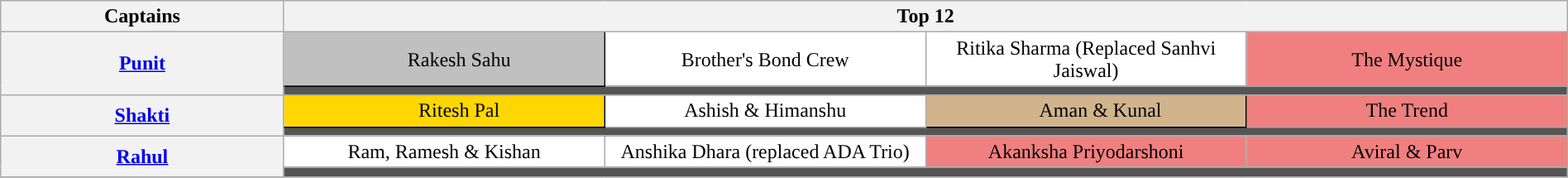<table class="wikitable" style="text-align:center; width:100%;">
<tr>
<th style="width:15%;">Captains</th>
<th style="width:85%;" colspan="5">Top 12</th>
</tr>
<tr>
<th rowspan="2"><a href='#'>Punit</a></th>
<td style="background:silver; border:1px solid black">      Rakesh Sahu</td>
<td style="background:white; width:17%" style="background:#FFB6C1">Brother's Bond Crew</td>
<td style="background:white; width:17%" style="background:#FFB6C1">Ritika Sharma (Replaced Sanhvi Jaiswal)</td>
<td style="background:#F08080; width:17%">The Mystique</td>
</tr>
<tr>
<td colspan="5" style="background:#555;"></td>
</tr>
<tr>
<th rowspan="2"><a href='#'>Shakti</a></th>
<td style="background:gold; border:1px solid black">      Ritesh Pal</td>
<td style="background:white; width:17%" style="background:#FFB6C1">Ashish & Himanshu</td>
<td style="background:tan; border:1px solid black">      Aman & Kunal</td>
<td style="background:#F08080; width:17%">The Trend</td>
</tr>
<tr>
<td colspan="5" style="background:#555;"></td>
</tr>
<tr>
<th rowspan="2";><a href='#'>Rahul</a></th>
<td style="background:white; width:17%" style="background:#FFB6C1">Ram, Ramesh & Kishan</td>
<td style="background:white; width:17%">Anshika Dhara (replaced ADA Trio)</td>
<td style="background:#F08080; width:17%">Akanksha Priyodarshoni</td>
<td style="background:#F08080; width:17%">Aviral & Parv</td>
</tr>
<tr>
<td colspan="5" style="background:#555;"></td>
</tr>
<tr>
</tr>
</table>
